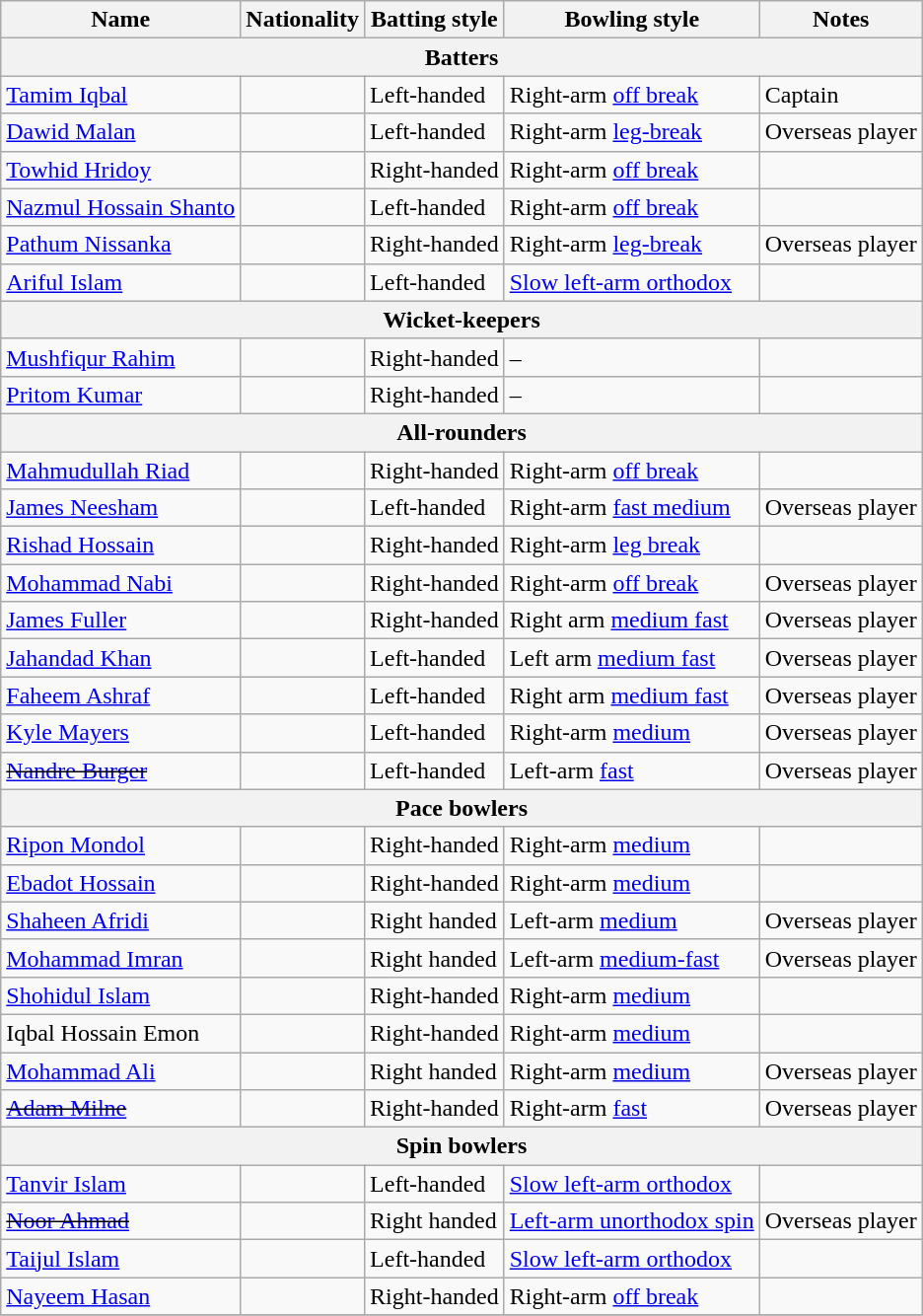<table class="wikitable">
<tr>
<th>Name</th>
<th>Nationality</th>
<th>Batting style</th>
<th>Bowling style</th>
<th>Notes</th>
</tr>
<tr>
<th colspan="5">Batters</th>
</tr>
<tr>
<td><a href='#'>Tamim Iqbal</a></td>
<td></td>
<td>Left-handed</td>
<td>Right-arm <a href='#'>off break</a></td>
<td>Captain</td>
</tr>
<tr>
<td><a href='#'>Dawid Malan</a></td>
<td></td>
<td>Left-handed</td>
<td>Right-arm <a href='#'>leg-break</a></td>
<td>Overseas player</td>
</tr>
<tr>
<td><a href='#'>Towhid Hridoy</a></td>
<td></td>
<td>Right-handed</td>
<td>Right-arm <a href='#'>off break</a></td>
<td></td>
</tr>
<tr>
<td><a href='#'>Nazmul Hossain Shanto</a></td>
<td></td>
<td>Left-handed</td>
<td>Right-arm <a href='#'>off break</a></td>
<td></td>
</tr>
<tr>
<td><a href='#'>Pathum Nissanka</a></td>
<td></td>
<td>Right-handed</td>
<td>Right-arm <a href='#'>leg-break</a></td>
<td>Overseas player</td>
</tr>
<tr>
<td><a href='#'>Ariful Islam</a></td>
<td></td>
<td>Left-handed</td>
<td><a href='#'>Slow left-arm orthodox</a></td>
<td></td>
</tr>
<tr>
<th colspan="5">Wicket-keepers</th>
</tr>
<tr>
<td><a href='#'>Mushfiqur Rahim</a></td>
<td></td>
<td>Right-handed</td>
<td>–</td>
<td></td>
</tr>
<tr>
<td><a href='#'>Pritom Kumar</a></td>
<td></td>
<td>Right-handed</td>
<td>–</td>
<td></td>
</tr>
<tr>
<th colspan="5">All-rounders</th>
</tr>
<tr>
<td><a href='#'>Mahmudullah Riad</a></td>
<td></td>
<td>Right-handed</td>
<td>Right-arm <a href='#'>off break</a></td>
<td></td>
</tr>
<tr>
<td><a href='#'>James Neesham</a></td>
<td></td>
<td>Left-handed</td>
<td>Right-arm <a href='#'>fast medium</a></td>
<td>Overseas player</td>
</tr>
<tr>
<td><a href='#'>Rishad Hossain</a></td>
<td></td>
<td>Right-handed</td>
<td>Right-arm <a href='#'>leg break</a></td>
<td></td>
</tr>
<tr>
<td><a href='#'>Mohammad Nabi</a></td>
<td></td>
<td>Right-handed</td>
<td>Right-arm <a href='#'>off break</a></td>
<td>Overseas player</td>
</tr>
<tr>
<td><a href='#'>James Fuller</a></td>
<td></td>
<td>Right-handed</td>
<td>Right arm <a href='#'>medium fast</a></td>
<td>Overseas player</td>
</tr>
<tr>
<td><a href='#'>Jahandad Khan</a></td>
<td></td>
<td>Left-handed</td>
<td>Left arm <a href='#'>medium fast</a></td>
<td>Overseas player</td>
</tr>
<tr>
<td><a href='#'>Faheem Ashraf</a></td>
<td></td>
<td>Left-handed</td>
<td>Right arm <a href='#'>medium fast</a></td>
<td>Overseas player</td>
</tr>
<tr>
<td><a href='#'>Kyle Mayers</a></td>
<td></td>
<td>Left-handed</td>
<td>Right-arm <a href='#'>medium</a></td>
<td>Overseas player</td>
</tr>
<tr>
<td><s><a href='#'>Nandre Burger</a></s></td>
<td></td>
<td>Left-handed</td>
<td>Left-arm <a href='#'>fast</a></td>
<td>Overseas player</td>
</tr>
<tr>
<th colspan="5">Pace bowlers</th>
</tr>
<tr>
<td><a href='#'>Ripon Mondol</a></td>
<td></td>
<td>Right-handed</td>
<td>Right-arm <a href='#'>medium</a></td>
<td></td>
</tr>
<tr>
<td><a href='#'>Ebadot Hossain</a></td>
<td></td>
<td>Right-handed</td>
<td>Right-arm <a href='#'>medium</a></td>
<td></td>
</tr>
<tr>
<td><a href='#'>Shaheen Afridi</a></td>
<td></td>
<td>Right handed</td>
<td>Left-arm <a href='#'>medium</a></td>
<td>Overseas player</td>
</tr>
<tr>
<td><a href='#'>Mohammad Imran</a></td>
<td></td>
<td>Right handed</td>
<td>Left-arm <a href='#'>medium-fast</a></td>
<td>Overseas player</td>
</tr>
<tr>
<td><a href='#'>Shohidul Islam</a></td>
<td></td>
<td>Right-handed</td>
<td>Right-arm <a href='#'>medium</a></td>
<td></td>
</tr>
<tr>
<td>Iqbal Hossain Emon</td>
<td></td>
<td>Right-handed</td>
<td>Right-arm <a href='#'>medium</a></td>
<td></td>
</tr>
<tr>
<td><a href='#'>Mohammad Ali</a></td>
<td></td>
<td>Right handed</td>
<td>Right-arm <a href='#'>medium</a></td>
<td>Overseas player</td>
</tr>
<tr>
<td><s><a href='#'>Adam Milne</a></s></td>
<td></td>
<td>Right-handed</td>
<td>Right-arm <a href='#'>fast</a></td>
<td>Overseas player</td>
</tr>
<tr>
<th colspan="5">Spin bowlers</th>
</tr>
<tr>
<td><a href='#'>Tanvir Islam</a></td>
<td></td>
<td>Left-handed</td>
<td><a href='#'>Slow left-arm orthodox</a></td>
<td></td>
</tr>
<tr>
<td><s><a href='#'>Noor Ahmad</a></s></td>
<td></td>
<td>Right handed</td>
<td><a href='#'>Left-arm unorthodox spin</a></td>
<td>Overseas player</td>
</tr>
<tr>
<td><a href='#'>Taijul Islam</a></td>
<td></td>
<td>Left-handed</td>
<td><a href='#'>Slow left-arm orthodox</a></td>
<td></td>
</tr>
<tr>
<td><a href='#'>Nayeem Hasan</a></td>
<td></td>
<td>Right-handed</td>
<td>Right-arm <a href='#'>off break</a></td>
<td></td>
</tr>
<tr>
</tr>
</table>
